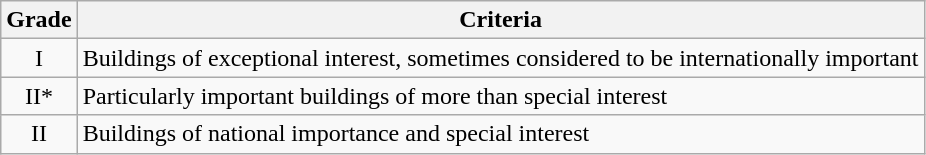<table class="wikitable">
<tr>
<th>Grade</th>
<th>Criteria</th>
</tr>
<tr>
<td align="center" >I</td>
<td>Buildings of exceptional interest, sometimes considered to be internationally important</td>
</tr>
<tr>
<td align="center" >II*</td>
<td>Particularly important buildings of more than special interest</td>
</tr>
<tr>
<td align="center" >II</td>
<td>Buildings of national importance and special interest</td>
</tr>
</table>
